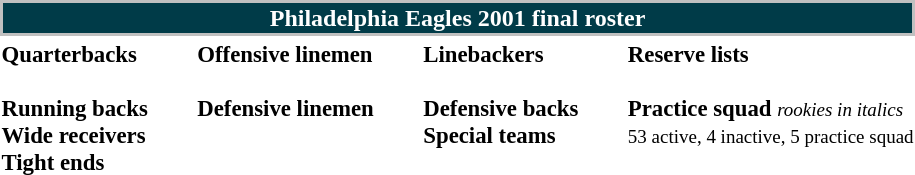<table class="toccolours" style="text-align: left;">
<tr>
<th colspan="9" style="background:#003b48; border:2px solid silver; color:white; text-align:center;"><strong>Philadelphia Eagles 2001 final roster</strong></th>
</tr>
<tr>
<td style="font-size:95%; vertical-align:top;"><strong>Quarterbacks</strong><br>

<br><strong>Running backs</strong>





<br><strong>Wide receivers</strong>





<br><strong>Tight ends</strong>


</td>
<td style="width: 25px;"></td>
<td style="font-size:95%; vertical-align:top;"><strong>Offensive linemen</strong><br>







<br><strong>Defensive linemen</strong>







</td>
<td style="width: 25px;"></td>
<td style="font-size:95%; vertical-align:top;"><strong>Linebackers </strong><br>




<br><strong>Defensive backs</strong>








<br><strong>Special teams</strong>


</td>
<td style="width: 25px;"></td>
<td style="font-size:95%; vertical-align:top;"><strong>Reserve lists</strong><br>


<br><strong>Practice squad</strong>





<small><em>rookies in italics</em></small><br>
<small>53 active, 4 inactive, 5 practice squad</small></td>
</tr>
<tr>
</tr>
</table>
